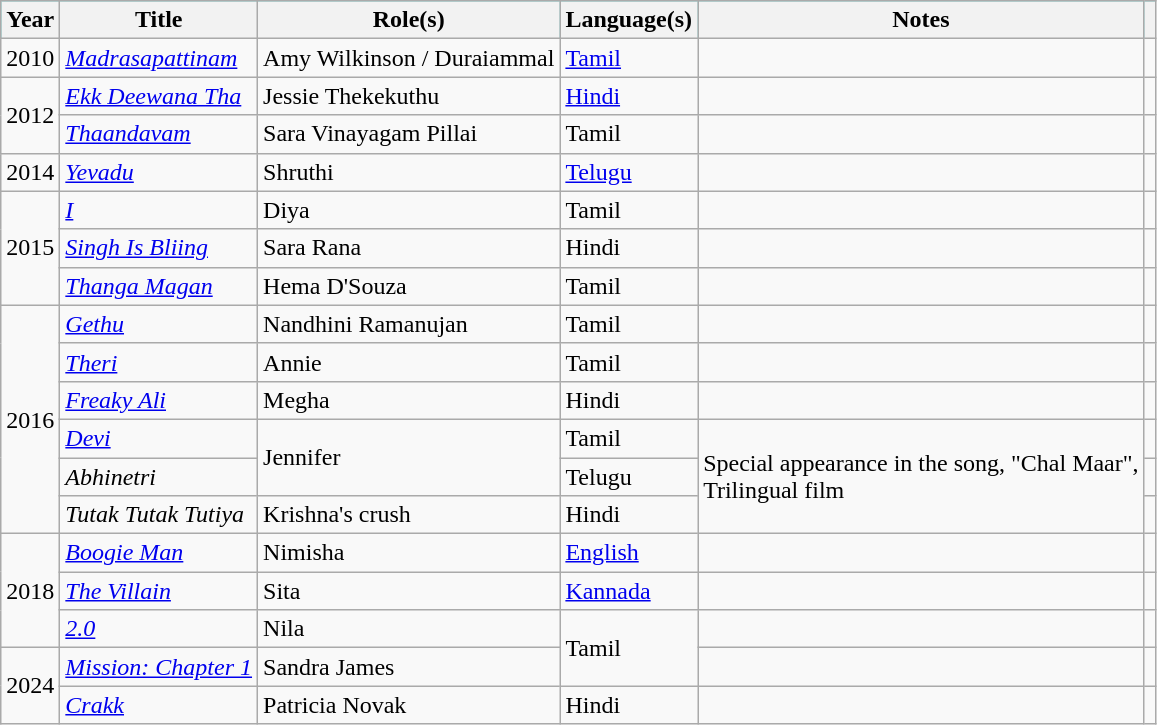<table class="wikitable sortable">
<tr style="background:#0ccccc; text-align:center;">
<th>Year</th>
<th>Title</th>
<th>Role(s)</th>
<th>Language(s)</th>
<th class="unsortable">Notes</th>
<th class="unsortable"></th>
</tr>
<tr>
<td>2010</td>
<td><em><a href='#'>Madrasapattinam</a></em></td>
<td>Amy Wilkinson / Duraiammal</td>
<td><a href='#'>Tamil</a></td>
<td></td>
<td></td>
</tr>
<tr>
<td rowspan="2">2012</td>
<td><em><a href='#'>Ekk Deewana Tha</a></em></td>
<td>Jessie Thekekuthu</td>
<td><a href='#'>Hindi</a></td>
<td></td>
<td> <br></td>
</tr>
<tr>
<td><em><a href='#'>Thaandavam</a></em></td>
<td>Sara Vinayagam Pillai</td>
<td>Tamil</td>
<td></td>
<td></td>
</tr>
<tr>
<td>2014</td>
<td><em><a href='#'>Yevadu</a></em></td>
<td>Shruthi</td>
<td><a href='#'>Telugu</a></td>
<td></td>
<td> <br></td>
</tr>
<tr>
<td rowspan="3">2015</td>
<td><em><a href='#'>I</a></em></td>
<td>Diya</td>
<td>Tamil</td>
<td></td>
<td></td>
</tr>
<tr>
<td><em><a href='#'>Singh Is Bliing</a></em></td>
<td>Sara Rana</td>
<td>Hindi</td>
<td></td>
<td></td>
</tr>
<tr>
<td><em><a href='#'>Thanga Magan</a></em></td>
<td>Hema D'Souza</td>
<td>Tamil</td>
<td></td>
<td></td>
</tr>
<tr>
<td rowspan="6">2016</td>
<td><em><a href='#'>Gethu</a></em></td>
<td>Nandhini Ramanujan</td>
<td>Tamil</td>
<td></td>
<td></td>
</tr>
<tr>
<td><em><a href='#'>Theri</a></em></td>
<td>Annie</td>
<td>Tamil</td>
<td></td>
<td></td>
</tr>
<tr>
<td><em><a href='#'>Freaky Ali</a></em></td>
<td>Megha</td>
<td>Hindi</td>
<td></td>
<td></td>
</tr>
<tr>
<td><em><a href='#'>Devi</a></em></td>
<td rowspan="2">Jennifer</td>
<td>Tamil</td>
<td rowspan="3">Special appearance in the song, "Chal Maar",<br>Trilingual film</td>
<td></td>
</tr>
<tr>
<td><em>Abhinetri</em></td>
<td>Telugu</td>
<td></td>
</tr>
<tr>
<td><em>Tutak Tutak Tutiya</em></td>
<td>Krishna's crush</td>
<td>Hindi</td>
<td></td>
</tr>
<tr>
<td rowspan="3">2018</td>
<td><em><a href='#'>Boogie Man</a></em></td>
<td>Nimisha</td>
<td><a href='#'>English</a></td>
<td></td>
<td></td>
</tr>
<tr>
<td><em><a href='#'>The Villain</a></em></td>
<td>Sita</td>
<td><a href='#'>Kannada</a></td>
<td></td>
<td><br></td>
</tr>
<tr>
<td><em><a href='#'>2.0</a></em></td>
<td>Nila</td>
<td rowspan="2">Tamil</td>
<td></td>
<td></td>
</tr>
<tr>
<td rowspan="2">2024</td>
<td><em><a href='#'>Mission: Chapter 1</a></em></td>
<td>Sandra James</td>
<td></td>
<td></td>
</tr>
<tr>
<td><em><a href='#'>Crakk</a></em></td>
<td>Patricia Novak</td>
<td>Hindi</td>
<td></td>
<td></td>
</tr>
</table>
